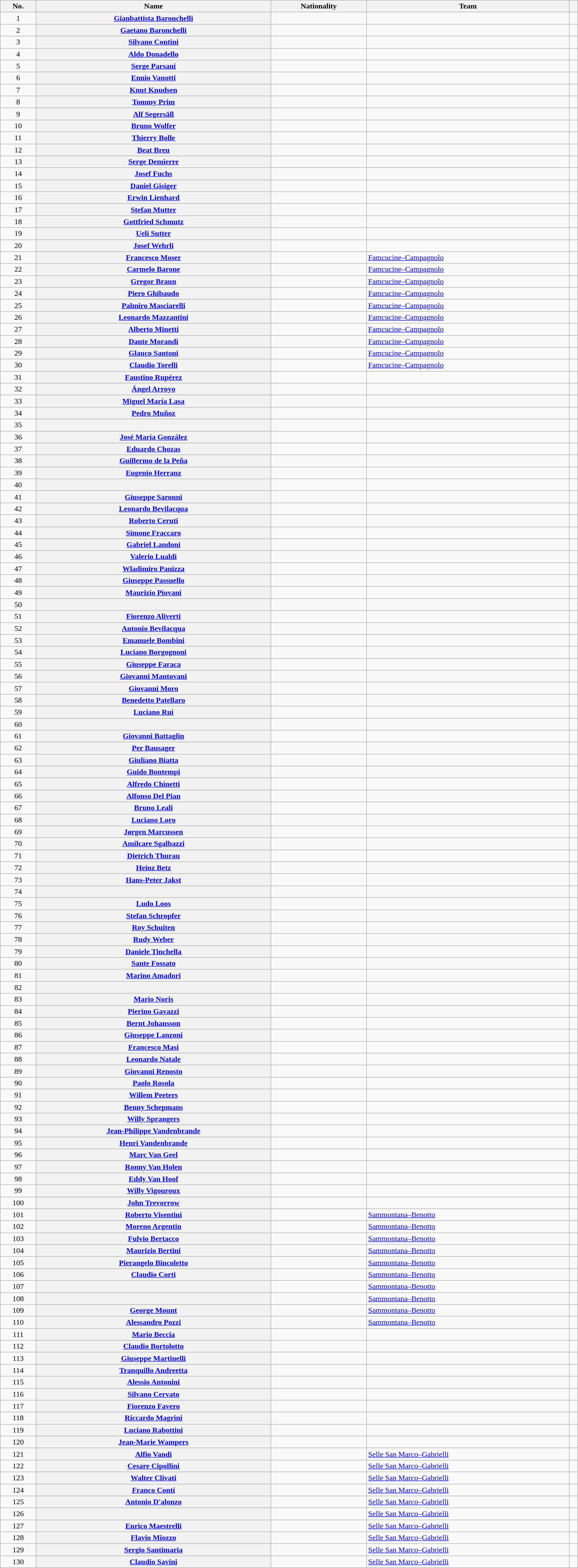<table class="wikitable plainrowheaders sortable" style="width:97%">
<tr>
<th scope="col">No.</th>
<th scope="col">Name</th>
<th scope="col">Nationality</th>
<th scope="col">Team</th>
<th scope="col" class="unsortable"></th>
</tr>
<tr>
<td style="text-align:center;">1</td>
<th scope="row"><a href='#'>Gianbattista Baronchelli</a></th>
<td></td>
<td></td>
<td style="text-align:center;"></td>
</tr>
<tr>
<td style="text-align:center;">2</td>
<th scope="row"><a href='#'>Gaetano Baronchelli</a></th>
<td></td>
<td></td>
<td style="text-align:center;"></td>
</tr>
<tr>
<td style="text-align:center;">3</td>
<th scope="row"><a href='#'>Silvano Contini</a></th>
<td></td>
<td></td>
<td style="text-align:center;"></td>
</tr>
<tr>
<td style="text-align:center;">4</td>
<th scope="row"><a href='#'>Aldo Donadello</a></th>
<td></td>
<td></td>
<td style="text-align:center;"></td>
</tr>
<tr>
<td style="text-align:center;">5</td>
<th scope="row"><a href='#'>Serge Parsani</a></th>
<td></td>
<td></td>
<td style="text-align:center;"></td>
</tr>
<tr>
<td style="text-align:center;">6</td>
<th scope="row"><a href='#'>Ennio Vanotti</a></th>
<td></td>
<td></td>
<td style="text-align:center;"></td>
</tr>
<tr>
<td style="text-align:center;">7</td>
<th scope="row"><a href='#'>Knut Knudsen</a></th>
<td></td>
<td></td>
<td style="text-align:center;"></td>
</tr>
<tr>
<td style="text-align:center;">8</td>
<th scope="row"><a href='#'>Tommy Prim</a></th>
<td></td>
<td></td>
<td style="text-align:center;"></td>
</tr>
<tr>
<td style="text-align:center;">9</td>
<th scope="row"><a href='#'>Alf Segersäll</a></th>
<td></td>
<td></td>
<td style="text-align:center;"></td>
</tr>
<tr>
<td style="text-align:center;">10</td>
<th scope="row"><a href='#'>Bruno Wolfer</a></th>
<td></td>
<td></td>
<td style="text-align:center;"></td>
</tr>
<tr>
<td style="text-align:center;">11</td>
<th scope="row"><a href='#'>Thierry Bolle</a></th>
<td></td>
<td></td>
<td style="text-align:center;"></td>
</tr>
<tr>
<td style="text-align:center;">12</td>
<th scope="row"><a href='#'>Beat Breu</a></th>
<td></td>
<td></td>
<td style="text-align:center;"></td>
</tr>
<tr>
<td style="text-align:center;">13</td>
<th scope="row"><a href='#'>Serge Demierre</a></th>
<td></td>
<td></td>
<td style="text-align:center;"></td>
</tr>
<tr>
<td style="text-align:center;">14</td>
<th scope="row"><a href='#'>Josef Fuchs</a></th>
<td></td>
<td></td>
<td style="text-align:center;"></td>
</tr>
<tr>
<td style="text-align:center;">15</td>
<th scope="row"><a href='#'>Daniel Gisiger</a></th>
<td></td>
<td></td>
<td style="text-align:center;"></td>
</tr>
<tr>
<td style="text-align:center;">16</td>
<th scope="row"><a href='#'>Erwin Lienhard</a></th>
<td></td>
<td></td>
<td style="text-align:center;"></td>
</tr>
<tr>
<td style="text-align:center;">17</td>
<th scope="row"><a href='#'>Stefan Mutter</a></th>
<td></td>
<td></td>
<td style="text-align:center;"></td>
</tr>
<tr>
<td style="text-align:center;">18</td>
<th scope="row"><a href='#'>Gottfried Schmutz</a></th>
<td></td>
<td></td>
<td style="text-align:center;"></td>
</tr>
<tr>
<td style="text-align:center;">19</td>
<th scope="row"><a href='#'>Ueli Sutter</a></th>
<td></td>
<td></td>
<td style="text-align:center;"></td>
</tr>
<tr>
<td style="text-align:center;">20</td>
<th scope="row"><a href='#'>Josef Wehrli</a></th>
<td></td>
<td></td>
<td style="text-align:center;"></td>
</tr>
<tr>
<td style="text-align:center;">21</td>
<th scope="row"><a href='#'>Francesco Moser</a></th>
<td></td>
<td><a href='#'>Famcucine–Campagnolo</a></td>
<td style="text-align:center;"></td>
</tr>
<tr>
<td style="text-align:center;">22</td>
<th scope="row"><a href='#'>Carmelo Barone</a></th>
<td></td>
<td><a href='#'>Famcucine–Campagnolo</a></td>
<td style="text-align:center;"></td>
</tr>
<tr>
<td style="text-align:center;">23</td>
<th scope="row"><a href='#'>Gregor Braun</a></th>
<td></td>
<td><a href='#'>Famcucine–Campagnolo</a></td>
<td style="text-align:center;"></td>
</tr>
<tr>
<td style="text-align:center;">24</td>
<th scope="row"><a href='#'>Piero Ghibaudo</a></th>
<td></td>
<td><a href='#'>Famcucine–Campagnolo</a></td>
<td style="text-align:center;"></td>
</tr>
<tr>
<td style="text-align:center;">25</td>
<th scope="row"><a href='#'>Palmiro Masciarelli</a></th>
<td></td>
<td><a href='#'>Famcucine–Campagnolo</a></td>
<td style="text-align:center;"></td>
</tr>
<tr>
<td style="text-align:center;">26</td>
<th scope="row"><a href='#'>Leonardo Mazzantini</a></th>
<td></td>
<td><a href='#'>Famcucine–Campagnolo</a></td>
<td style="text-align:center;"></td>
</tr>
<tr>
<td style="text-align:center;">27</td>
<th scope="row"><a href='#'>Alberto Minetti</a></th>
<td></td>
<td><a href='#'>Famcucine–Campagnolo</a></td>
<td style="text-align:center;"></td>
</tr>
<tr>
<td style="text-align:center;">28</td>
<th scope="row"><a href='#'>Dante Morandi</a></th>
<td></td>
<td><a href='#'>Famcucine–Campagnolo</a></td>
<td style="text-align:center;"></td>
</tr>
<tr>
<td style="text-align:center;">29</td>
<th scope="row"><a href='#'>Glauco Santoni</a></th>
<td></td>
<td><a href='#'>Famcucine–Campagnolo</a></td>
<td style="text-align:center;"></td>
</tr>
<tr>
<td style="text-align:center;">30</td>
<th scope="row"><a href='#'>Claudio Torelli</a></th>
<td></td>
<td><a href='#'>Famcucine–Campagnolo</a></td>
<td style="text-align:center;"></td>
</tr>
<tr>
<td style="text-align:center;">31</td>
<th scope="row"><a href='#'>Faustino Rupérez</a></th>
<td></td>
<td></td>
<td style="text-align:center;"></td>
</tr>
<tr>
<td style="text-align:center;">32</td>
<th scope="row"><a href='#'>Ángel Arroyo</a></th>
<td></td>
<td></td>
<td style="text-align:center;"></td>
</tr>
<tr>
<td style="text-align:center;">33</td>
<th scope="row"><a href='#'>Miguel María Lasa</a></th>
<td></td>
<td></td>
<td style="text-align:center;"></td>
</tr>
<tr>
<td style="text-align:center;">34</td>
<th scope="row"><a href='#'>Pedro Muñoz</a></th>
<td></td>
<td></td>
<td style="text-align:center;"></td>
</tr>
<tr>
<td style="text-align:center;">35</td>
<th scope="row"></th>
<td></td>
<td></td>
<td style="text-align:center;"></td>
</tr>
<tr>
<td style="text-align:center;">36</td>
<th scope="row"><a href='#'>José María González</a></th>
<td></td>
<td></td>
<td style="text-align:center;"></td>
</tr>
<tr>
<td style="text-align:center;">37</td>
<th scope="row"><a href='#'>Eduardo Chozas</a></th>
<td></td>
<td></td>
<td style="text-align:center;"></td>
</tr>
<tr>
<td style="text-align:center;">38</td>
<th scope="row"><a href='#'>Guillermo de la Peña</a></th>
<td></td>
<td></td>
<td style="text-align:center;"></td>
</tr>
<tr>
<td style="text-align:center;">39</td>
<th scope="row"><a href='#'>Eugenio Herranz</a></th>
<td></td>
<td></td>
<td style="text-align:center;"></td>
</tr>
<tr>
<td style="text-align:center;">40</td>
<th scope="row"></th>
<td></td>
<td></td>
<td style="text-align:center;"></td>
</tr>
<tr>
<td style="text-align:center;">41</td>
<th scope="row"><a href='#'>Giuseppe Saronni</a></th>
<td></td>
<td></td>
<td style="text-align:center;"></td>
</tr>
<tr>
<td style="text-align:center;">42</td>
<th scope="row"><a href='#'>Leonardo Bevilacqua</a></th>
<td></td>
<td></td>
<td style="text-align:center;"></td>
</tr>
<tr>
<td style="text-align:center;">43</td>
<th scope="row"><a href='#'>Roberto Ceruti</a></th>
<td></td>
<td></td>
<td style="text-align:center;"></td>
</tr>
<tr>
<td style="text-align:center;">44</td>
<th scope="row"><a href='#'>Simone Fraccaro</a></th>
<td></td>
<td></td>
<td style="text-align:center;"></td>
</tr>
<tr>
<td style="text-align:center;">45</td>
<th scope="row"><a href='#'>Gabriel Landoni</a></th>
<td></td>
<td></td>
<td style="text-align:center;"></td>
</tr>
<tr>
<td style="text-align:center;">46</td>
<th scope="row"><a href='#'>Valerio Lualdi</a></th>
<td></td>
<td></td>
<td style="text-align:center;"></td>
</tr>
<tr>
<td style="text-align:center;">47</td>
<th scope="row"><a href='#'>Wladimiro Panizza</a></th>
<td></td>
<td></td>
<td style="text-align:center;"></td>
</tr>
<tr>
<td style="text-align:center;">48</td>
<th scope="row"><a href='#'>Giuseppe Passuello</a></th>
<td></td>
<td></td>
<td style="text-align:center;"></td>
</tr>
<tr>
<td style="text-align:center;">49</td>
<th scope="row"><a href='#'>Maurizio Piovani</a></th>
<td></td>
<td></td>
<td style="text-align:center;"></td>
</tr>
<tr>
<td style="text-align:center;">50</td>
<th scope="row"></th>
<td></td>
<td></td>
<td style="text-align:center;"></td>
</tr>
<tr>
<td style="text-align:center;">51</td>
<th scope="row"><a href='#'>Fiorenzo Aliverti</a></th>
<td></td>
<td></td>
<td style="text-align:center;"></td>
</tr>
<tr>
<td style="text-align:center;">52</td>
<th scope="row"><a href='#'>Antonio Bevilacqua</a></th>
<td></td>
<td></td>
<td style="text-align:center;"></td>
</tr>
<tr>
<td style="text-align:center;">53</td>
<th scope="row"><a href='#'>Emanuele Bombini</a></th>
<td></td>
<td></td>
<td style="text-align:center;"></td>
</tr>
<tr>
<td style="text-align:center;">54</td>
<th scope="row"><a href='#'>Luciano Borgognoni</a></th>
<td></td>
<td></td>
<td style="text-align:center;"></td>
</tr>
<tr>
<td style="text-align:center;">55</td>
<th scope="row"><a href='#'>Giuseppe Faraca</a></th>
<td></td>
<td></td>
<td style="text-align:center;"></td>
</tr>
<tr>
<td style="text-align:center;">56</td>
<th scope="row"><a href='#'>Giovanni Mantovani</a></th>
<td></td>
<td></td>
<td style="text-align:center;"></td>
</tr>
<tr>
<td style="text-align:center;">57</td>
<th scope="row"><a href='#'>Giovanni Moro</a></th>
<td></td>
<td></td>
<td style="text-align:center;"></td>
</tr>
<tr>
<td style="text-align:center;">58</td>
<th scope="row"><a href='#'>Benedetto Patellaro</a></th>
<td></td>
<td></td>
<td style="text-align:center;"></td>
</tr>
<tr>
<td style="text-align:center;">59</td>
<th scope="row"><a href='#'>Luciano Rui</a></th>
<td></td>
<td></td>
<td style="text-align:center;"></td>
</tr>
<tr>
<td style="text-align:center;">60</td>
<th scope="row"></th>
<td></td>
<td></td>
<td style="text-align:center;"></td>
</tr>
<tr>
<td style="text-align:center;">61</td>
<th scope="row"><a href='#'>Giovanni Battaglin</a></th>
<td></td>
<td></td>
<td style="text-align:center;"></td>
</tr>
<tr>
<td style="text-align:center;">62</td>
<th scope="row"><a href='#'>Per Bausager</a></th>
<td></td>
<td></td>
<td style="text-align:center;"></td>
</tr>
<tr>
<td style="text-align:center;">63</td>
<th scope="row"><a href='#'>Giuliano Biatta</a></th>
<td></td>
<td></td>
<td style="text-align:center;"></td>
</tr>
<tr>
<td style="text-align:center;">64</td>
<th scope="row"><a href='#'>Guido Bontempi</a></th>
<td></td>
<td></td>
<td style="text-align:center;"></td>
</tr>
<tr>
<td style="text-align:center;">65</td>
<th scope="row"><a href='#'>Alfredo Chinetti</a></th>
<td></td>
<td></td>
<td style="text-align:center;"></td>
</tr>
<tr>
<td style="text-align:center;">66</td>
<th scope="row"><a href='#'>Alfonso Del Pian</a></th>
<td></td>
<td></td>
<td style="text-align:center;"></td>
</tr>
<tr>
<td style="text-align:center;">67</td>
<th scope="row"><a href='#'>Bruno Leali</a></th>
<td></td>
<td></td>
<td style="text-align:center;"></td>
</tr>
<tr>
<td style="text-align:center;">68</td>
<th scope="row"><a href='#'>Luciano Loro</a></th>
<td></td>
<td></td>
<td style="text-align:center;"></td>
</tr>
<tr>
<td style="text-align:center;">69</td>
<th scope="row"><a href='#'>Jørgen Marcussen</a></th>
<td></td>
<td></td>
<td style="text-align:center;"></td>
</tr>
<tr>
<td style="text-align:center;">70</td>
<th scope="row"><a href='#'>Amilcare Sgalbazzi</a></th>
<td></td>
<td></td>
<td style="text-align:center;"></td>
</tr>
<tr>
<td style="text-align:center;">71</td>
<th scope="row"><a href='#'>Dietrich Thurau</a></th>
<td></td>
<td></td>
<td style="text-align:center;"></td>
</tr>
<tr>
<td style="text-align:center;">72</td>
<th scope="row"><a href='#'>Heinz Betz</a></th>
<td></td>
<td></td>
<td style="text-align:center;"></td>
</tr>
<tr>
<td style="text-align:center;">73</td>
<th scope="row"><a href='#'>Hans-Peter Jakst</a></th>
<td></td>
<td></td>
<td style="text-align:center;"></td>
</tr>
<tr>
<td style="text-align:center;">74</td>
<th scope="row"></th>
<td></td>
<td></td>
<td style="text-align:center;"></td>
</tr>
<tr>
<td style="text-align:center;">75</td>
<th scope="row"><a href='#'>Ludo Loos</a></th>
<td></td>
<td></td>
<td style="text-align:center;"></td>
</tr>
<tr>
<td style="text-align:center;">76</td>
<th scope="row"><a href='#'>Stefan Schropfer</a></th>
<td></td>
<td></td>
<td style="text-align:center;"></td>
</tr>
<tr>
<td style="text-align:center;">77</td>
<th scope="row"><a href='#'>Roy Schuiten</a></th>
<td></td>
<td></td>
<td style="text-align:center;"></td>
</tr>
<tr>
<td style="text-align:center;">78</td>
<th scope="row"><a href='#'>Rudy Weber</a></th>
<td></td>
<td></td>
<td style="text-align:center;"></td>
</tr>
<tr>
<td style="text-align:center;">79</td>
<th scope="row"><a href='#'>Daniele Tinchella</a></th>
<td></td>
<td></td>
<td style="text-align:center;"></td>
</tr>
<tr>
<td style="text-align:center;">80</td>
<th scope="row"><a href='#'>Sante Fossato</a></th>
<td></td>
<td></td>
<td style="text-align:center;"></td>
</tr>
<tr>
<td style="text-align:center;">81</td>
<th scope="row"><a href='#'>Marino Amadori</a></th>
<td></td>
<td></td>
<td style="text-align:center;"></td>
</tr>
<tr>
<td style="text-align:center;">82</td>
<th scope="row"></th>
<td></td>
<td></td>
<td style="text-align:center;"></td>
</tr>
<tr>
<td style="text-align:center;">83</td>
<th scope="row"><a href='#'>Mario Noris</a></th>
<td></td>
<td></td>
<td style="text-align:center;"></td>
</tr>
<tr>
<td style="text-align:center;">84</td>
<th scope="row"><a href='#'>Pierino Gavazzi</a></th>
<td></td>
<td></td>
<td style="text-align:center;"></td>
</tr>
<tr>
<td style="text-align:center;">85</td>
<th scope="row"><a href='#'>Bernt Johansson</a></th>
<td></td>
<td></td>
<td style="text-align:center;"></td>
</tr>
<tr>
<td style="text-align:center;">86</td>
<th scope="row"><a href='#'>Giuseppe Lanzoni</a></th>
<td></td>
<td></td>
<td style="text-align:center;"></td>
</tr>
<tr>
<td style="text-align:center;">87</td>
<th scope="row"><a href='#'>Francesco Masi</a></th>
<td></td>
<td></td>
<td style="text-align:center;"></td>
</tr>
<tr>
<td style="text-align:center;">88</td>
<th scope="row"><a href='#'>Leonardo Natale</a></th>
<td></td>
<td></td>
<td style="text-align:center;"></td>
</tr>
<tr>
<td style="text-align:center;">89</td>
<th scope="row"><a href='#'>Giovanni Renosto</a></th>
<td></td>
<td></td>
<td style="text-align:center;"></td>
</tr>
<tr>
<td style="text-align:center;">90</td>
<th scope="row"><a href='#'>Paolo Rosola</a></th>
<td></td>
<td></td>
<td style="text-align:center;"></td>
</tr>
<tr>
<td style="text-align:center;">91</td>
<th scope="row"><a href='#'>Willem Peeters</a></th>
<td></td>
<td></td>
<td style="text-align:center;"></td>
</tr>
<tr>
<td style="text-align:center;">92</td>
<th scope="row"><a href='#'>Benny Schepmans</a></th>
<td></td>
<td></td>
<td style="text-align:center;"></td>
</tr>
<tr>
<td style="text-align:center;">93</td>
<th scope="row"><a href='#'>Willy Sprangers</a></th>
<td></td>
<td></td>
<td style="text-align:center;"></td>
</tr>
<tr>
<td style="text-align:center;">94</td>
<th scope="row"><a href='#'>Jean-Philippe Vandenbrande</a></th>
<td></td>
<td></td>
<td style="text-align:center;"></td>
</tr>
<tr>
<td style="text-align:center;">95</td>
<th scope="row"><a href='#'>Henri Vandenbrande</a></th>
<td></td>
<td></td>
<td style="text-align:center;"></td>
</tr>
<tr>
<td style="text-align:center;">96</td>
<th scope="row"><a href='#'>Marc Van Geel</a></th>
<td></td>
<td></td>
<td style="text-align:center;"></td>
</tr>
<tr>
<td style="text-align:center;">97</td>
<th scope="row"><a href='#'>Ronny Van Holen</a></th>
<td></td>
<td></td>
<td style="text-align:center;"></td>
</tr>
<tr>
<td style="text-align:center;">98</td>
<th scope="row"><a href='#'>Eddy Van Hoof</a></th>
<td></td>
<td></td>
<td style="text-align:center;"></td>
</tr>
<tr>
<td style="text-align:center;">99</td>
<th scope="row"><a href='#'>Willy Vigouroux</a></th>
<td></td>
<td></td>
<td style="text-align:center;"></td>
</tr>
<tr>
<td style="text-align:center;">100</td>
<th scope="row"><a href='#'>John Trevorrow</a></th>
<td></td>
<td></td>
<td style="text-align:center;"></td>
</tr>
<tr>
<td style="text-align:center;">101</td>
<th scope="row"><a href='#'>Roberto Visentini</a></th>
<td></td>
<td><a href='#'>Sammontana–Benotto</a></td>
<td style="text-align:center;"></td>
</tr>
<tr>
<td style="text-align:center;">102</td>
<th scope="row"><a href='#'>Moreno Argentin</a></th>
<td></td>
<td><a href='#'>Sammontana–Benotto</a></td>
<td style="text-align:center;"></td>
</tr>
<tr>
<td style="text-align:center;">103</td>
<th scope="row"><a href='#'>Fulvio Bertacco</a></th>
<td></td>
<td><a href='#'>Sammontana–Benotto</a></td>
<td style="text-align:center;"></td>
</tr>
<tr>
<td style="text-align:center;">104</td>
<th scope="row"><a href='#'>Maurizio Bertini</a></th>
<td></td>
<td><a href='#'>Sammontana–Benotto</a></td>
<td style="text-align:center;"></td>
</tr>
<tr>
<td style="text-align:center;">105</td>
<th scope="row"><a href='#'>Pierangelo Bincoletto</a></th>
<td></td>
<td><a href='#'>Sammontana–Benotto</a></td>
<td style="text-align:center;"></td>
</tr>
<tr>
<td style="text-align:center;">106</td>
<th scope="row"><a href='#'>Claudio Corti</a></th>
<td></td>
<td><a href='#'>Sammontana–Benotto</a></td>
<td style="text-align:center;"></td>
</tr>
<tr>
<td style="text-align:center;">107</td>
<th scope="row"></th>
<td></td>
<td><a href='#'>Sammontana–Benotto</a></td>
<td style="text-align:center;"></td>
</tr>
<tr>
<td style="text-align:center;">108</td>
<th scope="row"></th>
<td></td>
<td><a href='#'>Sammontana–Benotto</a></td>
<td style="text-align:center;"></td>
</tr>
<tr>
<td style="text-align:center;">109</td>
<th scope="row"><a href='#'>George Mount</a></th>
<td></td>
<td><a href='#'>Sammontana–Benotto</a></td>
<td style="text-align:center;"></td>
</tr>
<tr>
<td style="text-align:center;">110</td>
<th scope="row"><a href='#'>Alessandro Pozzi</a></th>
<td></td>
<td><a href='#'>Sammontana–Benotto</a></td>
<td style="text-align:center;"></td>
</tr>
<tr>
<td style="text-align:center;">111</td>
<th scope="row"><a href='#'>Mario Beccia</a></th>
<td></td>
<td></td>
<td style="text-align:center;"></td>
</tr>
<tr>
<td style="text-align:center;">112</td>
<th scope="row"><a href='#'>Claudio Bortolotto</a></th>
<td></td>
<td></td>
<td style="text-align:center;"></td>
</tr>
<tr>
<td style="text-align:center;">113</td>
<th scope="row"><a href='#'>Giuseppe Martinelli</a></th>
<td></td>
<td></td>
<td style="text-align:center;"></td>
</tr>
<tr>
<td style="text-align:center;">114</td>
<th scope="row"><a href='#'>Tranquillo Andreetta</a></th>
<td></td>
<td></td>
<td style="text-align:center;"></td>
</tr>
<tr>
<td style="text-align:center;">115</td>
<th scope="row"><a href='#'>Alessio Antonini</a></th>
<td></td>
<td></td>
<td style="text-align:center;"></td>
</tr>
<tr>
<td style="text-align:center;">116</td>
<th scope="row"><a href='#'>Silvano Cervato</a></th>
<td></td>
<td></td>
<td style="text-align:center;"></td>
</tr>
<tr>
<td style="text-align:center;">117</td>
<th scope="row"><a href='#'>Fiorenzo Favero</a></th>
<td></td>
<td></td>
<td style="text-align:center;"></td>
</tr>
<tr>
<td style="text-align:center;">118</td>
<th scope="row"><a href='#'>Riccardo Magrini</a></th>
<td></td>
<td></td>
<td style="text-align:center;"></td>
</tr>
<tr>
<td style="text-align:center;">119</td>
<th scope="row"><a href='#'>Luciano Rabottini</a></th>
<td></td>
<td></td>
<td style="text-align:center;"></td>
</tr>
<tr>
<td style="text-align:center;">120</td>
<th scope="row"><a href='#'>Jean-Marie Wampers</a></th>
<td></td>
<td></td>
<td style="text-align:center;"></td>
</tr>
<tr>
<td style="text-align:center;">121</td>
<th scope="row"><a href='#'>Alfio Vandi</a></th>
<td></td>
<td><a href='#'>Selle San Marco–Gabrielli</a></td>
<td style="text-align:center;"></td>
</tr>
<tr>
<td style="text-align:center;">122</td>
<th scope="row"><a href='#'>Cesare Cipollini</a></th>
<td></td>
<td><a href='#'>Selle San Marco–Gabrielli</a></td>
<td style="text-align:center;"></td>
</tr>
<tr>
<td style="text-align:center;">123</td>
<th scope="row"><a href='#'>Walter Clivati</a></th>
<td></td>
<td><a href='#'>Selle San Marco–Gabrielli</a></td>
<td style="text-align:center;"></td>
</tr>
<tr>
<td style="text-align:center;">124</td>
<th scope="row"><a href='#'>Franco Conti</a></th>
<td></td>
<td><a href='#'>Selle San Marco–Gabrielli</a></td>
<td style="text-align:center;"></td>
</tr>
<tr>
<td style="text-align:center;">125</td>
<th scope="row"><a href='#'>Antonio D'alonzo</a></th>
<td></td>
<td><a href='#'>Selle San Marco–Gabrielli</a></td>
<td style="text-align:center;"></td>
</tr>
<tr>
<td style="text-align:center;">126</td>
<th scope="row"></th>
<td></td>
<td><a href='#'>Selle San Marco–Gabrielli</a></td>
<td style="text-align:center;"></td>
</tr>
<tr>
<td style="text-align:center;">127</td>
<th scope="row"><a href='#'>Enrico Maestrelli</a></th>
<td></td>
<td><a href='#'>Selle San Marco–Gabrielli</a></td>
<td style="text-align:center;"></td>
</tr>
<tr>
<td style="text-align:center;">128</td>
<th scope="row"><a href='#'>Flavio Miozzo</a></th>
<td></td>
<td><a href='#'>Selle San Marco–Gabrielli</a></td>
<td style="text-align:center;"></td>
</tr>
<tr>
<td style="text-align:center;">129</td>
<th scope="row"><a href='#'>Sergio Santimaria</a></th>
<td></td>
<td><a href='#'>Selle San Marco–Gabrielli</a></td>
<td style="text-align:center;"></td>
</tr>
<tr>
<td style="text-align:center;">130</td>
<th scope="row"><a href='#'>Claudio Savini</a></th>
<td></td>
<td><a href='#'>Selle San Marco–Gabrielli</a></td>
<td style="text-align:center;"></td>
</tr>
</table>
